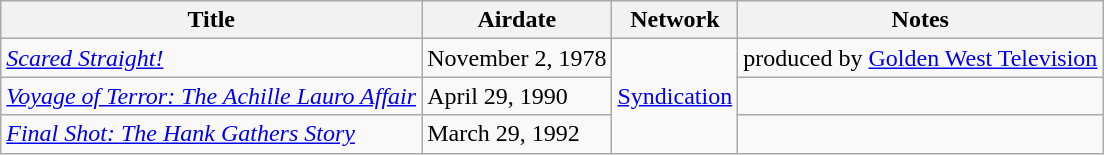<table class="wikitable sortable">
<tr>
<th>Title</th>
<th>Airdate</th>
<th>Network</th>
<th>Notes</th>
</tr>
<tr>
<td><em><a href='#'>Scared Straight!</a></em></td>
<td>November 2, 1978</td>
<td rowspan="3"><a href='#'>Syndication</a></td>
<td>produced by <a href='#'>Golden West Television</a></td>
</tr>
<tr>
<td><em><a href='#'>Voyage of Terror: The Achille Lauro Affair</a></em></td>
<td>April 29, 1990</td>
<td></td>
</tr>
<tr>
<td><em><a href='#'>Final Shot: The Hank Gathers Story</a></em></td>
<td>March 29, 1992</td>
<td></td>
</tr>
</table>
